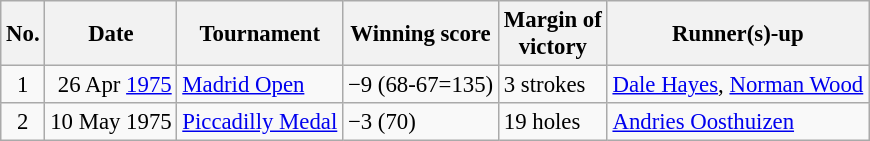<table class="wikitable" style="font-size:95%;">
<tr>
<th>No.</th>
<th>Date</th>
<th>Tournament</th>
<th>Winning score</th>
<th>Margin of<br>victory</th>
<th>Runner(s)-up</th>
</tr>
<tr>
<td align=center>1</td>
<td align=right>26 Apr <a href='#'>1975</a></td>
<td><a href='#'>Madrid Open</a></td>
<td>−9 (68-67=135)</td>
<td>3 strokes</td>
<td> <a href='#'>Dale Hayes</a>,  <a href='#'>Norman Wood</a></td>
</tr>
<tr>
<td align=center>2</td>
<td align=right>10 May 1975</td>
<td><a href='#'>Piccadilly Medal</a></td>
<td>−3 (70)</td>
<td>19 holes</td>
<td> <a href='#'>Andries Oosthuizen</a></td>
</tr>
</table>
